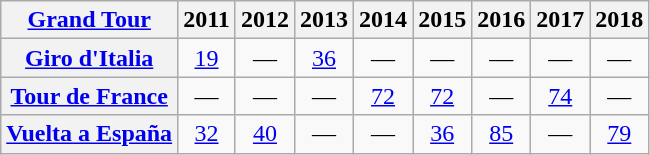<table class="wikitable plainrowheaders">
<tr>
<th scope="col"><a href='#'>Grand Tour</a></th>
<th scope="col">2011</th>
<th scope="col">2012</th>
<th scope="col">2013</th>
<th scope="col">2014</th>
<th scope="col">2015</th>
<th scope="col">2016</th>
<th scope="col">2017</th>
<th scope="col">2018</th>
</tr>
<tr style="text-align:center;">
<th scope="row"> <a href='#'>Giro d'Italia</a></th>
<td><a href='#'>19</a></td>
<td>—</td>
<td><a href='#'>36</a></td>
<td>—</td>
<td>—</td>
<td>—</td>
<td>—</td>
<td>—</td>
</tr>
<tr style="text-align:center;">
<th scope="row"> <a href='#'>Tour de France</a></th>
<td>—</td>
<td>—</td>
<td>—</td>
<td><a href='#'>72</a></td>
<td><a href='#'>72</a></td>
<td>—</td>
<td><a href='#'>74</a></td>
<td>—</td>
</tr>
<tr style="text-align:center;">
<th scope="row"> <a href='#'>Vuelta a España</a></th>
<td><a href='#'>32</a></td>
<td><a href='#'>40</a></td>
<td>—</td>
<td>—</td>
<td><a href='#'>36</a></td>
<td><a href='#'>85</a></td>
<td>—</td>
<td><a href='#'>79</a></td>
</tr>
</table>
